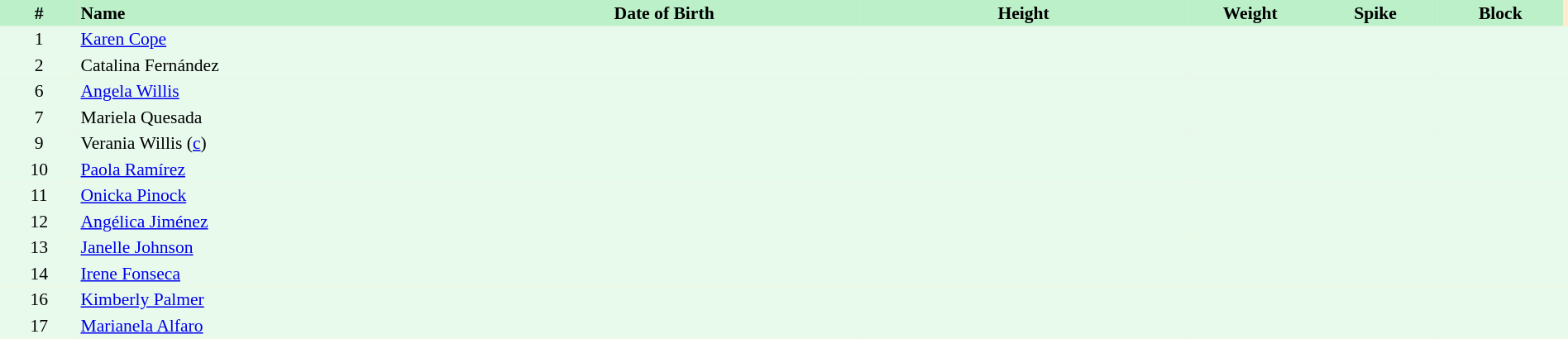<table border=0 cellpadding=2 cellspacing=0  |- bgcolor=#FFECCE style="text-align:center; font-size:90%;" width=100%>
<tr bgcolor=#BBF0C9>
<th width=5%>#</th>
<th width=25% align=left>Name</th>
<th width=25%>Date of Birth</th>
<th width=21%>Height</th>
<th width=8%>Weight</th>
<th width=8%>Spike</th>
<th width=8%>Block</th>
</tr>
<tr bgcolor=#E7FAEC>
<td>1</td>
<td align=left><a href='#'>Karen Cope</a></td>
<td></td>
<td></td>
<td></td>
<td></td>
<td></td>
<td></td>
</tr>
<tr bgcolor=#E7FAEC>
<td>2</td>
<td align=left>Catalina Fernández</td>
<td></td>
<td></td>
<td></td>
<td></td>
<td></td>
<td></td>
</tr>
<tr bgcolor=#E7FAEC>
<td>6</td>
<td align=left><a href='#'>Angela Willis</a></td>
<td></td>
<td></td>
<td></td>
<td></td>
<td></td>
<td></td>
</tr>
<tr bgcolor=#E7FAEC>
<td>7</td>
<td align=left>Mariela Quesada</td>
<td></td>
<td></td>
<td></td>
<td></td>
<td></td>
<td></td>
</tr>
<tr bgcolor=#E7FAEC>
<td>9</td>
<td align=left>Verania Willis (<a href='#'>c</a>)</td>
<td></td>
<td></td>
<td></td>
<td></td>
<td></td>
<td></td>
</tr>
<tr bgcolor=#E7FAEC>
<td>10</td>
<td align=left><a href='#'>Paola Ramírez</a></td>
<td></td>
<td></td>
<td></td>
<td></td>
<td></td>
<td></td>
</tr>
<tr bgcolor=#E7FAEC>
<td>11</td>
<td align=left><a href='#'>Onicka Pinock</a></td>
<td></td>
<td></td>
<td></td>
<td></td>
<td></td>
<td></td>
</tr>
<tr bgcolor=#E7FAEC>
<td>12</td>
<td align=left><a href='#'>Angélica Jiménez</a></td>
<td></td>
<td></td>
<td></td>
<td></td>
<td></td>
<td></td>
</tr>
<tr bgcolor=#E7FAEC>
<td>13</td>
<td align=left><a href='#'>Janelle Johnson</a></td>
<td></td>
<td></td>
<td></td>
<td></td>
<td></td>
<td></td>
</tr>
<tr bgcolor=#E7FAEC>
<td>14</td>
<td align=left><a href='#'>Irene Fonseca</a></td>
<td></td>
<td></td>
<td></td>
<td></td>
<td></td>
<td></td>
</tr>
<tr bgcolor=#E7FAEC>
<td>16</td>
<td align=left><a href='#'>Kimberly Palmer</a></td>
<td></td>
<td></td>
<td></td>
<td></td>
<td></td>
<td></td>
</tr>
<tr bgcolor=#E7FAEC>
<td>17</td>
<td align=left><a href='#'>Marianela Alfaro</a></td>
<td></td>
<td></td>
<td></td>
<td></td>
<td></td>
<td></td>
</tr>
</table>
